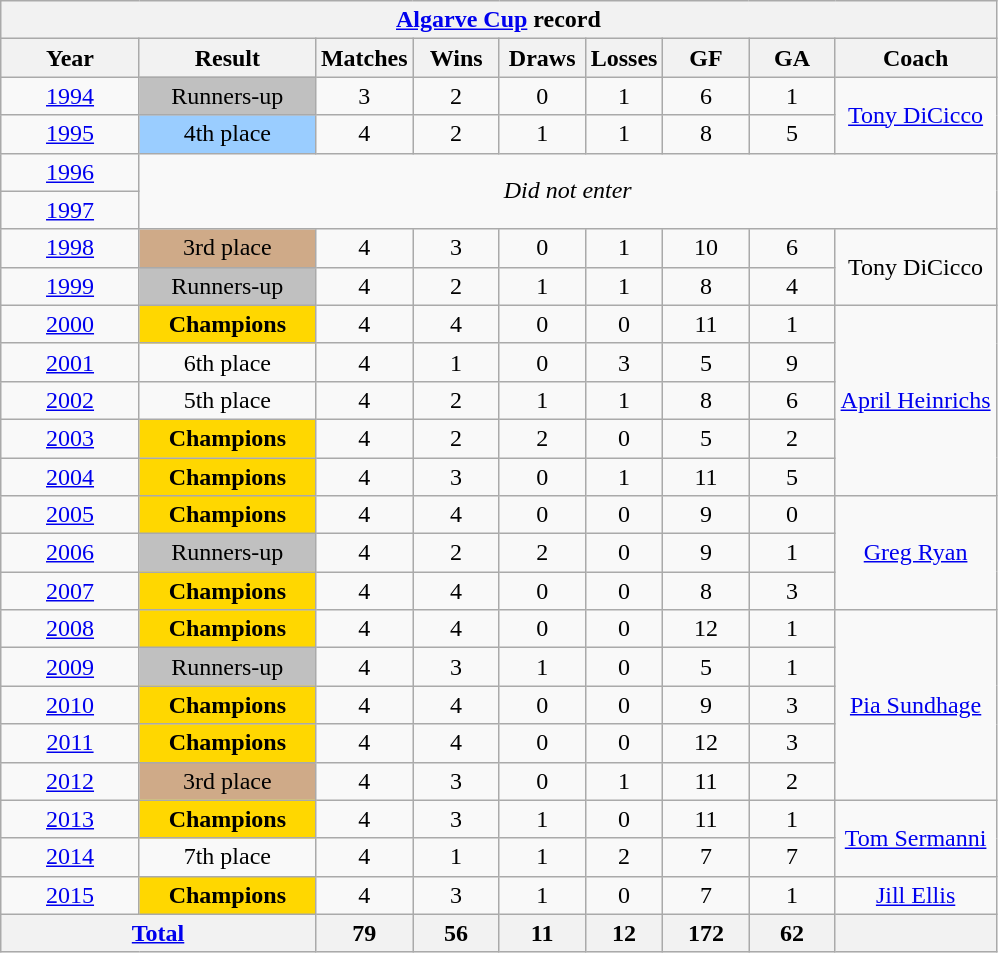<table class="wikitable"  style="text-align:center; ">
<tr>
<th colspan=9> <a href='#'>Algarve Cup</a> record</th>
</tr>
<tr>
<th width=85>Year</th>
<th width=110>Result</th>
<th>Matches</th>
<th width=50>Wins</th>
<th width=50>Draws</th>
<th>Losses</th>
<th width=50>GF</th>
<th width=50>GA</th>
<th>Coach</th>
</tr>
<tr>
<td><a href='#'>1994</a></td>
<td style="background:silver;">Runners-up</td>
<td>3</td>
<td>2</td>
<td>0</td>
<td>1</td>
<td>6</td>
<td>1</td>
<td rowspan=2><a href='#'>Tony DiCicco</a></td>
</tr>
<tr>
<td><a href='#'>1995</a></td>
<td style="background:#9acdff;">4th place</td>
<td>4</td>
<td>2</td>
<td>1</td>
<td>1</td>
<td>8</td>
<td>5</td>
</tr>
<tr>
<td><a href='#'>1996</a></td>
<td colspan=8 rowspan=2><em>Did not enter</em></td>
</tr>
<tr>
<td><a href='#'>1997</a></td>
</tr>
<tr>
<td><a href='#'>1998</a></td>
<td style="background:#cfaa88;">3rd place</td>
<td>4</td>
<td>3</td>
<td>0</td>
<td>1</td>
<td>10</td>
<td>6</td>
<td rowspan=2>Tony DiCicco</td>
</tr>
<tr>
<td><a href='#'>1999</a></td>
<td style="background:silver;">Runners-up</td>
<td>4</td>
<td>2</td>
<td>1</td>
<td>1</td>
<td>8</td>
<td>4</td>
</tr>
<tr>
<td><a href='#'>2000</a></td>
<td style="background:gold;"><strong>Champions</strong></td>
<td>4</td>
<td>4</td>
<td>0</td>
<td>0</td>
<td>11</td>
<td>1</td>
<td rowspan=5><a href='#'>April Heinrichs</a></td>
</tr>
<tr>
<td><a href='#'>2001</a></td>
<td>6th place</td>
<td>4</td>
<td>1</td>
<td>0</td>
<td>3</td>
<td>5</td>
<td>9</td>
</tr>
<tr>
<td><a href='#'>2002</a></td>
<td>5th place</td>
<td>4</td>
<td>2</td>
<td>1</td>
<td>1</td>
<td>8</td>
<td>6</td>
</tr>
<tr>
<td><a href='#'>2003</a></td>
<td style="background:gold;"><strong>Champions</strong></td>
<td>4</td>
<td>2</td>
<td>2</td>
<td>0</td>
<td>5</td>
<td>2</td>
</tr>
<tr>
<td><a href='#'>2004</a></td>
<td style="background:gold;"><strong>Champions</strong></td>
<td>4</td>
<td>3</td>
<td>0</td>
<td>1</td>
<td>11</td>
<td>5</td>
</tr>
<tr>
<td><a href='#'>2005</a></td>
<td style="background:gold;"><strong>Champions</strong></td>
<td>4</td>
<td>4</td>
<td>0</td>
<td>0</td>
<td>9</td>
<td>0</td>
<td rowspan=3><a href='#'>Greg Ryan</a></td>
</tr>
<tr>
<td><a href='#'>2006</a></td>
<td style="background:silver;">Runners-up</td>
<td>4</td>
<td>2</td>
<td>2</td>
<td>0</td>
<td>9</td>
<td>1</td>
</tr>
<tr>
<td><a href='#'>2007</a></td>
<td style="background:gold;"><strong>Champions</strong></td>
<td>4</td>
<td>4</td>
<td>0</td>
<td>0</td>
<td>8</td>
<td>3</td>
</tr>
<tr>
<td><a href='#'>2008</a></td>
<td style="background:gold;"><strong>Champions</strong></td>
<td>4</td>
<td>4</td>
<td>0</td>
<td>0</td>
<td>12</td>
<td>1</td>
<td rowspan=5><a href='#'>Pia Sundhage</a></td>
</tr>
<tr>
<td><a href='#'>2009</a></td>
<td style="background:silver;">Runners-up</td>
<td>4</td>
<td>3</td>
<td>1</td>
<td>0</td>
<td>5</td>
<td>1</td>
</tr>
<tr>
<td><a href='#'>2010</a></td>
<td style="background:gold;"><strong>Champions</strong></td>
<td>4</td>
<td>4</td>
<td>0</td>
<td>0</td>
<td>9</td>
<td>3</td>
</tr>
<tr>
<td><a href='#'>2011</a></td>
<td style="background:gold;"><strong>Champions</strong></td>
<td>4</td>
<td>4</td>
<td>0</td>
<td>0</td>
<td>12</td>
<td>3</td>
</tr>
<tr>
<td><a href='#'>2012</a></td>
<td style="background:#cfaa88;">3rd place</td>
<td>4</td>
<td>3</td>
<td>0</td>
<td>1</td>
<td>11</td>
<td>2</td>
</tr>
<tr>
<td><a href='#'>2013</a></td>
<td style="background:gold;"><strong>Champions</strong></td>
<td>4</td>
<td>3</td>
<td>1</td>
<td>0</td>
<td>11</td>
<td>1</td>
<td rowspan=2><a href='#'>Tom Sermanni</a></td>
</tr>
<tr>
<td><a href='#'>2014</a></td>
<td>7th place</td>
<td>4</td>
<td>1</td>
<td>1</td>
<td>2</td>
<td>7</td>
<td>7</td>
</tr>
<tr>
<td><a href='#'>2015</a></td>
<td style="background:gold;"><strong>Champions</strong></td>
<td>4</td>
<td>3</td>
<td>1</td>
<td>0</td>
<td>7</td>
<td>1</td>
<td><a href='#'>Jill Ellis</a></td>
</tr>
<tr class=sortbottom style="font-weight:bold;">
<th colspan=2><a href='#'>Total</a></th>
<th>79</th>
<th>56</th>
<th>11</th>
<th>12</th>
<th>172</th>
<th>62</th>
<th></th>
</tr>
</table>
